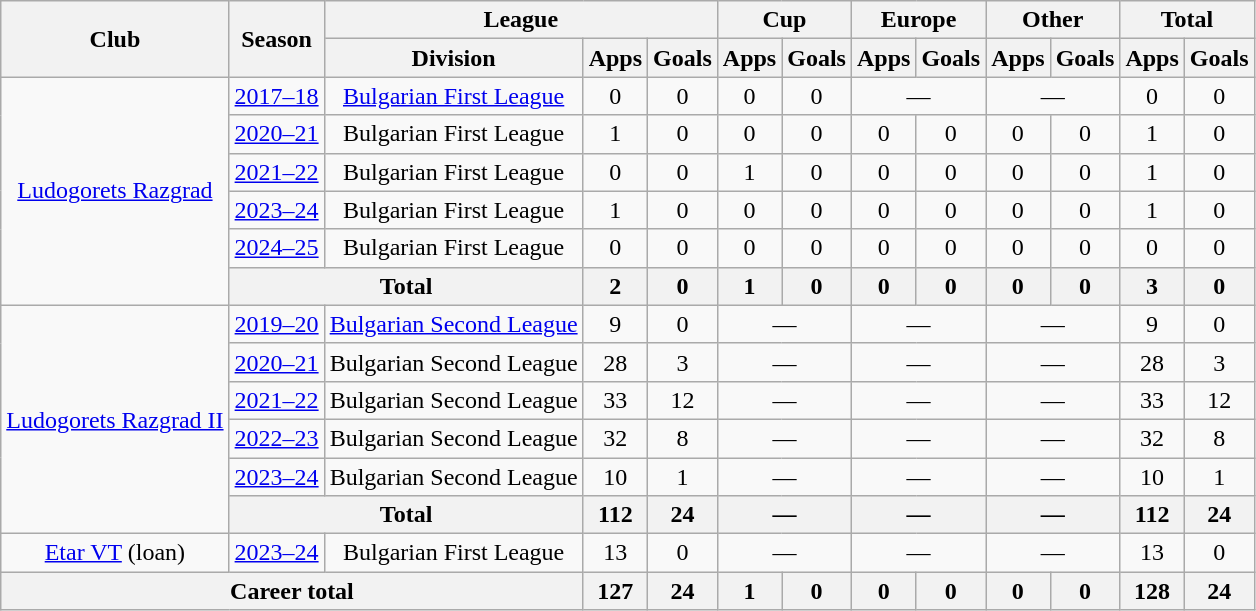<table class="wikitable" style="text-align: center">
<tr>
<th rowspan="2">Club</th>
<th rowspan="2">Season</th>
<th colspan="3">League</th>
<th colspan="2">Cup</th>
<th colspan="2">Europe</th>
<th colspan="2">Other</th>
<th colspan="2">Total</th>
</tr>
<tr>
<th>Division</th>
<th>Apps</th>
<th>Goals</th>
<th>Apps</th>
<th>Goals</th>
<th>Apps</th>
<th>Goals</th>
<th>Apps</th>
<th>Goals</th>
<th>Apps</th>
<th>Goals</th>
</tr>
<tr>
<td rowspan="6"><a href='#'>Ludogorets Razgrad</a></td>
<td><a href='#'>2017–18</a></td>
<td><a href='#'>Bulgarian First League</a></td>
<td>0</td>
<td>0</td>
<td>0</td>
<td>0</td>
<td colspan="2">—</td>
<td colspan="2">—</td>
<td>0</td>
<td>0</td>
</tr>
<tr>
<td><a href='#'>2020–21</a></td>
<td>Bulgarian First League</td>
<td>1</td>
<td>0</td>
<td>0</td>
<td>0</td>
<td>0</td>
<td>0</td>
<td>0</td>
<td>0</td>
<td>1</td>
<td>0</td>
</tr>
<tr>
<td><a href='#'>2021–22</a></td>
<td>Bulgarian First League</td>
<td>0</td>
<td>0</td>
<td>1</td>
<td>0</td>
<td>0</td>
<td>0</td>
<td>0</td>
<td>0</td>
<td>1</td>
<td>0</td>
</tr>
<tr>
<td><a href='#'>2023–24</a></td>
<td>Bulgarian First League</td>
<td>1</td>
<td>0</td>
<td>0</td>
<td>0</td>
<td>0</td>
<td>0</td>
<td>0</td>
<td>0</td>
<td>1</td>
<td>0</td>
</tr>
<tr>
<td><a href='#'>2024–25</a></td>
<td>Bulgarian First League</td>
<td>0</td>
<td>0</td>
<td>0</td>
<td>0</td>
<td>0</td>
<td>0</td>
<td>0</td>
<td>0</td>
<td>0</td>
<td>0</td>
</tr>
<tr>
<th colspan="2">Total</th>
<th>2</th>
<th>0</th>
<th>1</th>
<th>0</th>
<th>0</th>
<th>0</th>
<th>0</th>
<th>0</th>
<th>3</th>
<th>0</th>
</tr>
<tr>
<td rowspan="6"><a href='#'>Ludogorets Razgrad II</a></td>
<td><a href='#'>2019–20</a></td>
<td><a href='#'>Bulgarian Second League</a></td>
<td>9</td>
<td>0</td>
<td colspan="2">—</td>
<td colspan="2">—</td>
<td colspan="2">—</td>
<td>9</td>
<td>0</td>
</tr>
<tr>
<td><a href='#'>2020–21</a></td>
<td>Bulgarian Second League</td>
<td>28</td>
<td>3</td>
<td colspan="2">—</td>
<td colspan="2">—</td>
<td colspan="2">—</td>
<td>28</td>
<td>3</td>
</tr>
<tr>
<td><a href='#'>2021–22</a></td>
<td>Bulgarian Second League</td>
<td>33</td>
<td>12</td>
<td colspan="2">—</td>
<td colspan="2">—</td>
<td colspan="2">—</td>
<td>33</td>
<td>12</td>
</tr>
<tr>
<td><a href='#'>2022–23</a></td>
<td>Bulgarian Second League</td>
<td>32</td>
<td>8</td>
<td colspan="2">—</td>
<td colspan="2">—</td>
<td colspan="2">—</td>
<td>32</td>
<td>8</td>
</tr>
<tr>
<td><a href='#'>2023–24</a></td>
<td>Bulgarian Second League</td>
<td>10</td>
<td>1</td>
<td colspan="2">—</td>
<td colspan="2">—</td>
<td colspan="2">—</td>
<td>10</td>
<td>1</td>
</tr>
<tr>
<th colspan="2">Total</th>
<th>112</th>
<th>24</th>
<th colspan="2">—</th>
<th colspan="2">—</th>
<th colspan="2">—</th>
<th>112</th>
<th>24</th>
</tr>
<tr>
<td><a href='#'>Etar VT</a> (loan)</td>
<td><a href='#'>2023–24</a></td>
<td>Bulgarian First League</td>
<td>13</td>
<td>0</td>
<td colspan="2">—</td>
<td colspan="2">—</td>
<td colspan="2">—</td>
<td>13</td>
<td>0</td>
</tr>
<tr>
<th colspan="3">Career total</th>
<th>127</th>
<th>24</th>
<th>1</th>
<th>0</th>
<th>0</th>
<th>0</th>
<th>0</th>
<th>0</th>
<th>128</th>
<th>24</th>
</tr>
</table>
